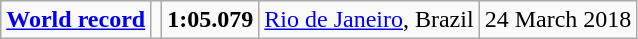<table class="wikitable">
<tr>
<td><a href='#'><strong>World record</strong></a></td>
<td></td>
<td><strong>1:05.079</strong></td>
<td><a href='#'>Rio de Janeiro</a>, Brazil</td>
<td>24 March 2018</td>
</tr>
</table>
